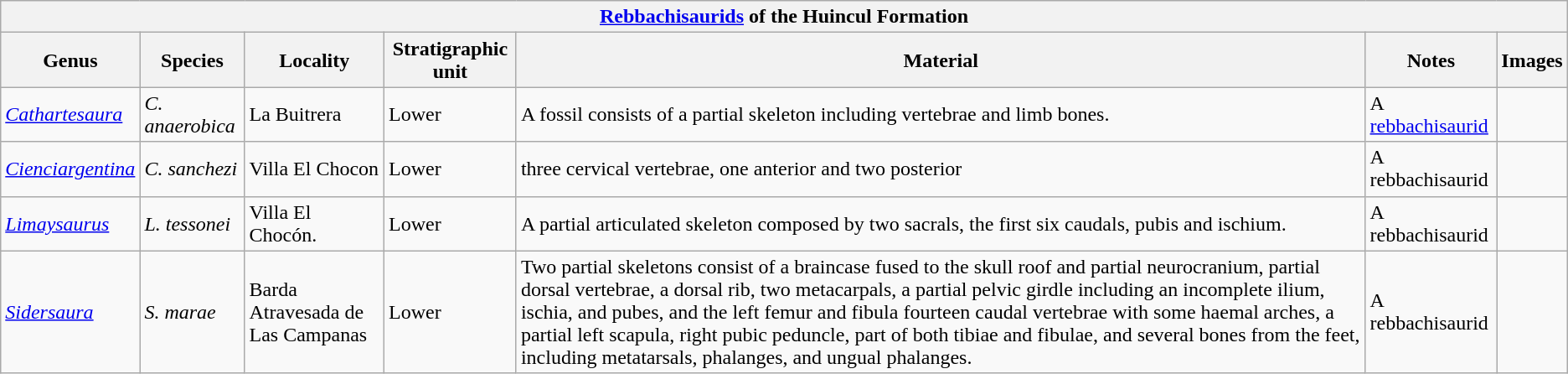<table class="wikitable">
<tr>
<th colspan="7"><a href='#'>Rebbachisaurids</a> of the Huincul Formation</th>
</tr>
<tr>
<th>Genus</th>
<th>Species</th>
<th>Locality</th>
<th>Stratigraphic unit</th>
<th>Material</th>
<th>Notes</th>
<th>Images</th>
</tr>
<tr>
<td><em><a href='#'>Cathartesaura</a></em></td>
<td><em>C. anaerobica</em></td>
<td>La Buitrera</td>
<td>Lower</td>
<td>A fossil consists of a partial skeleton including vertebrae and limb bones.</td>
<td>A <a href='#'>rebbachisaurid</a></td>
<td><br></td>
</tr>
<tr>
<td><em><a href='#'>Cienciargentina</a></em></td>
<td><em>C. sanchezi</em></td>
<td>Villa El Chocon</td>
<td>Lower</td>
<td>three cervical vertebrae, one anterior and two posterior</td>
<td>A rebbachisaurid</td>
<td></td>
</tr>
<tr>
<td><em><a href='#'>Limaysaurus</a></em></td>
<td><em>L. tessonei</em></td>
<td>Villa El Chocón.</td>
<td>Lower</td>
<td>A partial articulated skeleton composed by two sacrals, the first six caudals, pubis and ischium.</td>
<td>A rebbachisaurid</td>
<td></td>
</tr>
<tr>
<td><em><a href='#'>Sidersaura</a></em></td>
<td><em>S. marae</em></td>
<td>Barda Atravesada de Las Campanas</td>
<td>Lower</td>
<td>Two partial skeletons consist of a braincase fused to the skull roof and partial neurocranium, partial dorsal vertebrae, a dorsal rib, two metacarpals, a partial pelvic girdle including an incomplete ilium, ischia, and pubes, and the left femur and fibula fourteen caudal vertebrae with some haemal arches, a partial left scapula, right pubic peduncle, part of both tibiae and fibulae, and several bones from the feet, including metatarsals, phalanges, and ungual phalanges.</td>
<td>A rebbachisaurid</td>
<td></td>
</tr>
</table>
